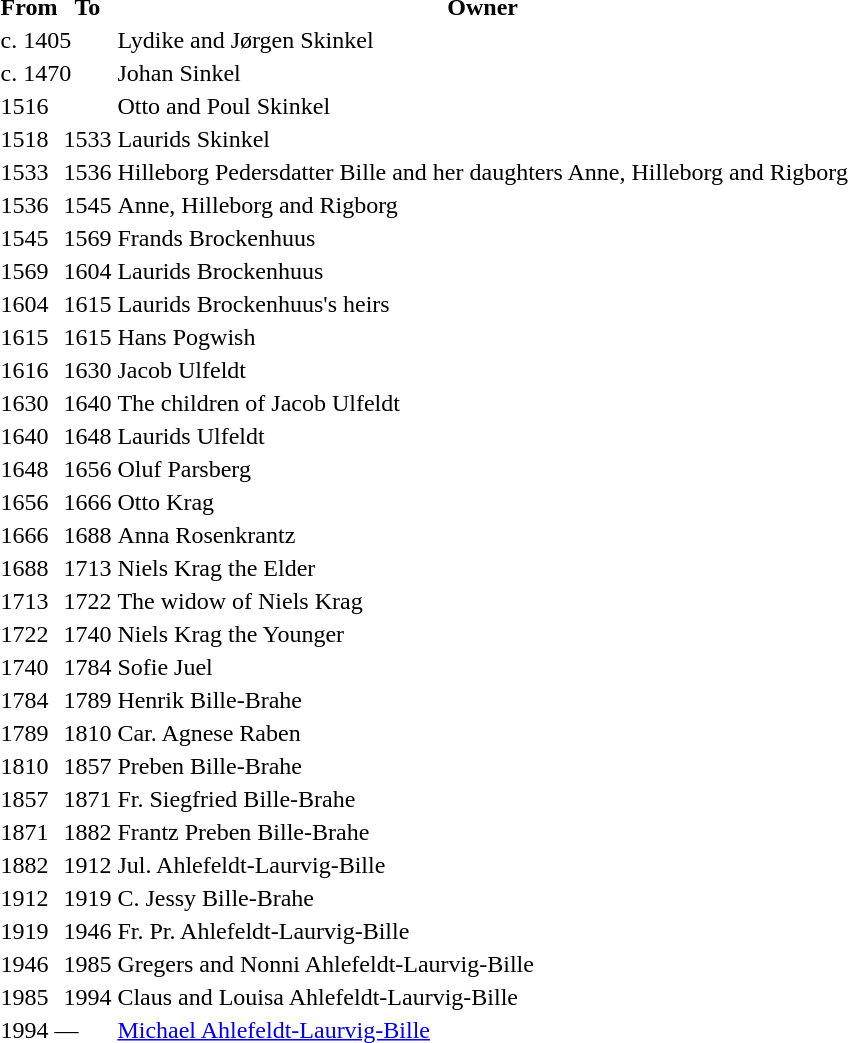<table>
<tr>
<th>From</th>
<th>To</th>
<th>Owner</th>
</tr>
<tr>
<td colspan="2">c. 1405</td>
<td>Lydike and Jørgen Skinkel</td>
</tr>
<tr>
<td colspan="2">c. 1470</td>
<td>Johan Sinkel</td>
</tr>
<tr>
<td colspan="2">1516</td>
<td>Otto and Poul Skinkel</td>
</tr>
<tr>
<td>1518</td>
<td>1533</td>
<td>Laurids Skinkel</td>
</tr>
<tr>
<td>1533</td>
<td>1536</td>
<td>Hilleborg Pedersdatter Bille and her daughters Anne, Hilleborg and Rigborg</td>
</tr>
<tr>
<td>1536</td>
<td>1545</td>
<td>Anne, Hilleborg and Rigborg</td>
</tr>
<tr>
<td>1545</td>
<td>1569</td>
<td>Frands Brockenhuus</td>
</tr>
<tr>
<td>1569</td>
<td>1604</td>
<td>Laurids Brockenhuus</td>
</tr>
<tr>
<td>1604</td>
<td>1615</td>
<td>Laurids Brockenhuus's heirs</td>
</tr>
<tr>
<td>1615</td>
<td>1615</td>
<td>Hans Pogwish</td>
</tr>
<tr>
<td>1616</td>
<td>1630</td>
<td>Jacob Ulfeldt</td>
</tr>
<tr>
<td>1630</td>
<td>1640</td>
<td>The children of Jacob Ulfeldt</td>
</tr>
<tr>
<td>1640</td>
<td>1648</td>
<td>Laurids Ulfeldt</td>
</tr>
<tr>
<td>1648</td>
<td>1656</td>
<td>Oluf Parsberg</td>
</tr>
<tr>
<td>1656</td>
<td>1666</td>
<td>Otto Krag</td>
</tr>
<tr>
<td>1666</td>
<td>1688</td>
<td>Anna Rosenkrantz</td>
</tr>
<tr>
<td>1688</td>
<td>1713</td>
<td>Niels Krag the Elder</td>
</tr>
<tr>
<td>1713</td>
<td>1722</td>
<td>The widow of Niels Krag</td>
</tr>
<tr>
<td>1722</td>
<td>1740</td>
<td>Niels Krag the Younger</td>
</tr>
<tr>
<td>1740</td>
<td>1784</td>
<td>Sofie Juel</td>
</tr>
<tr>
<td>1784</td>
<td>1789</td>
<td>Henrik Bille-Brahe</td>
</tr>
<tr>
<td>1789</td>
<td>1810</td>
<td>Car. Agnese Raben</td>
</tr>
<tr>
<td>1810</td>
<td>1857</td>
<td>Preben Bille-Brahe</td>
</tr>
<tr>
<td>1857</td>
<td>1871</td>
<td>Fr. Siegfried Bille-Brahe</td>
</tr>
<tr>
<td>1871</td>
<td>1882</td>
<td>Frantz Preben Bille-Brahe</td>
</tr>
<tr>
<td>1882</td>
<td>1912</td>
<td>Jul. Ahlefeldt-Laurvig-Bille</td>
</tr>
<tr>
<td>1912</td>
<td>1919</td>
<td>C. Jessy Bille-Brahe</td>
</tr>
<tr>
<td>1919</td>
<td>1946</td>
<td>Fr. Pr. Ahlefeldt-Laurvig-Bille</td>
</tr>
<tr>
<td>1946</td>
<td>1985</td>
<td>Gregers and Nonni Ahlefeldt-Laurvig-Bille</td>
</tr>
<tr>
<td>1985</td>
<td>1994</td>
<td>Claus and Louisa Ahlefeldt-Laurvig-Bille</td>
</tr>
<tr>
<td colspan="2">1994 —</td>
<td><a href='#'>Michael Ahlefeldt-Laurvig-Bille</a></td>
</tr>
</table>
